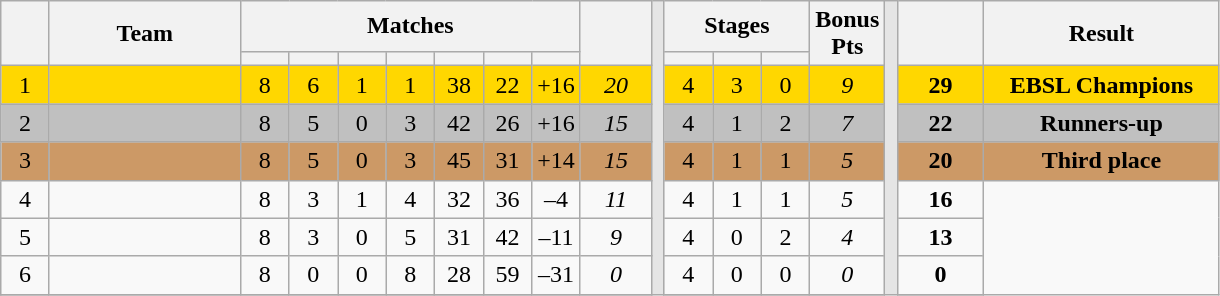<table class="wikitable" style="text-align: center;">
<tr>
<th width="25" rowspan="2"></th>
<th width="120" rowspan="2">Team</th>
<th colspan="7">Matches</th>
<th width="40" rowspan="2"></th>
<th width="1" style="background-color: #E5E5E5;" rowspan="9"></th>
<th colspan="3">Stages</th>
<th width="30" rowspan="2">Bonus Pts</th>
<th width="1" style="background-color: #E5E5E5;" rowspan="9"></th>
<th width="50" rowspan="2"></th>
<th width="150" rowspan="2">Result</th>
</tr>
<tr>
<th width="25"></th>
<th width="25"></th>
<th width="25"></th>
<th width="25"></th>
<th width="25"></th>
<th width="25"></th>
<th width="25"></th>
<th width="25"></th>
<th width="25"></th>
<th width="25"></th>
</tr>
<tr style="background-color: gold;">
<td>1</td>
<td align=left><strong></strong></td>
<td>8</td>
<td>6</td>
<td>1</td>
<td>1</td>
<td>38</td>
<td>22</td>
<td>+16</td>
<td><em>20</em></td>
<td>4</td>
<td>3</td>
<td>0</td>
<td><em>9</em></td>
<td><strong>29</strong></td>
<td><strong>EBSL Champions</strong></td>
</tr>
<tr style="background-color: silver">
<td>2</td>
<td align=left></td>
<td>8</td>
<td>5</td>
<td>0</td>
<td>3</td>
<td>42</td>
<td>26</td>
<td>+16</td>
<td><em>15</em></td>
<td>4</td>
<td>1</td>
<td>2</td>
<td><em>7</em></td>
<td><strong>22</strong></td>
<td><strong>Runners-up</strong></td>
</tr>
<tr style="background-color: #CC9966;">
<td>3</td>
<td align=left></td>
<td>8</td>
<td>5</td>
<td>0</td>
<td>3</td>
<td>45</td>
<td>31</td>
<td>+14</td>
<td><em>15</em></td>
<td>4</td>
<td>1</td>
<td>1</td>
<td><em>5</em></td>
<td><strong>20</strong></td>
<td><strong>Third place</strong></td>
</tr>
<tr>
<td>4</td>
<td align=left></td>
<td>8</td>
<td>3</td>
<td>1</td>
<td>4</td>
<td>32</td>
<td>36</td>
<td>–4</td>
<td><em>11</em></td>
<td>4</td>
<td>1</td>
<td>1</td>
<td><em>5</em></td>
<td><strong>16</strong></td>
<td rowspan="4"></td>
</tr>
<tr>
<td>5</td>
<td align=left></td>
<td>8</td>
<td>3</td>
<td>0</td>
<td>5</td>
<td>31</td>
<td>42</td>
<td>–11</td>
<td><em>9</em></td>
<td>4</td>
<td>0</td>
<td>2</td>
<td><em>4</em></td>
<td><strong>13</strong></td>
</tr>
<tr>
<td>6</td>
<td align=left></td>
<td>8</td>
<td>0</td>
<td>0</td>
<td>8</td>
<td>28</td>
<td>59</td>
<td>–31</td>
<td><em>0</em></td>
<td>4</td>
<td>0</td>
<td>0</td>
<td><em>0</em></td>
<td><strong>0</strong></td>
</tr>
<tr>
</tr>
</table>
